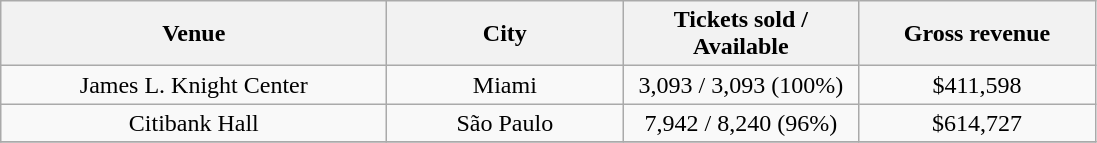<table class="wikitable" style="text-align:center">
<tr>
<th style="width:250px;">Venue</th>
<th style="width:150px;">City</th>
<th style="width:150px;">Tickets sold / Available</th>
<th style="width:150px;">Gross revenue</th>
</tr>
<tr>
<td>James L. Knight Center</td>
<td>Miami</td>
<td>3,093 / 3,093 (100%)</td>
<td>$411,598</td>
</tr>
<tr>
<td>Citibank Hall</td>
<td>São Paulo</td>
<td>7,942 / 8,240 (96%)</td>
<td>$614,727</td>
</tr>
<tr>
</tr>
</table>
